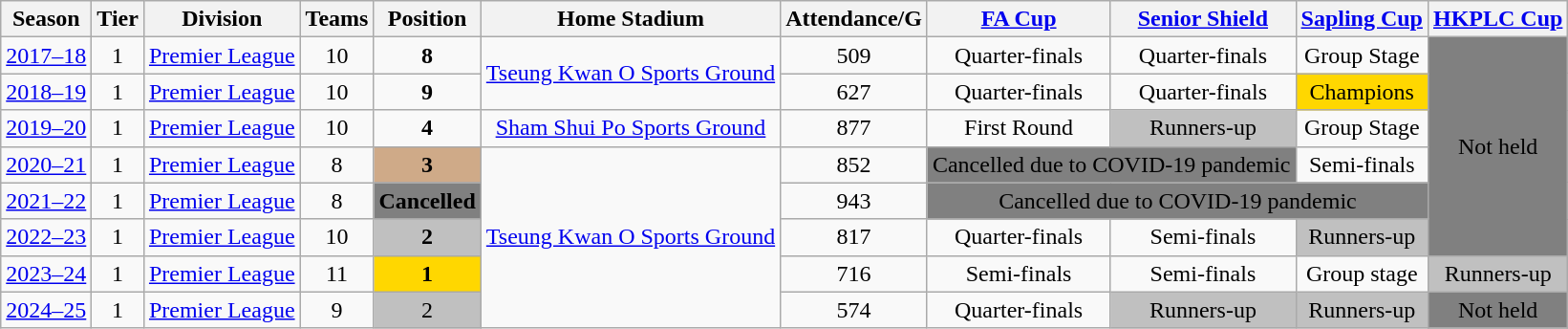<table class=wikitable>
<tr>
<th style=color:black; background:#ffee00;>Season</th>
<th style=color:black; background:#ffee00;>Tier</th>
<th style=color:black; background:#ffee00;>Division</th>
<th style=color:black; background:#ffee00;>Teams</th>
<th style=color:black; background:#ffee00;>Position</th>
<th style=color:black; background:#ffee00;>Home Stadium</th>
<th style=color:black; background:#ffee00;>Attendance/G</th>
<th style=color:black; background:#ffee00;><a href='#'>FA Cup</a></th>
<th style=color:black; background:#ffee00;><a href='#'>Senior Shield</a></th>
<th style=color:black; background:#ffee00;><a href='#'>Sapling Cup</a></th>
<th style=color:black; background:#ffee00;><a href='#'>HKPLC Cup</a></th>
</tr>
<tr>
<td align=center><a href='#'>2017–18</a></td>
<td align=center>1</td>
<td align=center><a href='#'>Premier League</a></td>
<td align=center>10</td>
<td align=center><strong>8</strong></td>
<td align=center rowspan=2><a href='#'>Tseung Kwan O Sports Ground</a></td>
<td align=center>509</td>
<td align=center>Quarter-finals</td>
<td align=center>Quarter-finals</td>
<td align=center>Group Stage</td>
<td align=center rowspan=6 bgcolor=grey>Not held</td>
</tr>
<tr>
<td align=center><a href='#'>2018–19</a></td>
<td align=center>1</td>
<td align=center><a href='#'>Premier League</a></td>
<td align=center>10</td>
<td align=center><strong>9</strong></td>
<td align=center>627</td>
<td align=center>Quarter-finals</td>
<td align=center>Quarter-finals</td>
<td align=center bgcolor=gold>Champions</td>
</tr>
<tr>
<td align=center><a href='#'>2019–20</a></td>
<td align=center>1</td>
<td align=center><a href='#'>Premier League</a></td>
<td align=center>10</td>
<td align=center><strong>4</strong></td>
<td align=center><a href='#'>Sham Shui Po Sports Ground</a></td>
<td align=center>877</td>
<td align=center>First Round</td>
<td align=center bgcolor=silver>Runners-up</td>
<td align=center>Group Stage</td>
</tr>
<tr>
<td align=center><a href='#'>2020–21</a></td>
<td align=center>1</td>
<td align=center><a href='#'>Premier League</a></td>
<td align=center>8</td>
<td align=center bgcolor=#cfaa88><strong>3</strong></td>
<td align=center rowspan=5><a href='#'>Tseung Kwan O Sports Ground</a></td>
<td align=center>852</td>
<td colspan=2 align=center bgcolor=grey>Cancelled due to COVID-19 pandemic</td>
<td align=center>Semi-finals</td>
</tr>
<tr>
<td align=center><a href='#'>2021–22</a></td>
<td align=center>1</td>
<td align=center><a href='#'>Premier League</a></td>
<td align=center>8</td>
<td align=center bgcolor=grey><strong>Cancelled</strong></td>
<td align=center>943</td>
<td colspan=3 align=center bgcolor=grey>Cancelled due to COVID-19 pandemic</td>
</tr>
<tr>
<td align=center><a href='#'>2022–23</a></td>
<td align=center>1</td>
<td align=center><a href='#'>Premier League</a></td>
<td align=center>10</td>
<td align=center bgcolor=silver><strong>2</strong></td>
<td align=center>817</td>
<td align=center>Quarter-finals</td>
<td align=center>Semi-finals</td>
<td align=center bgcolor=silver>Runners-up</td>
</tr>
<tr>
<td align=center><a href='#'>2023–24</a></td>
<td align=center>1</td>
<td align=center><a href='#'>Premier League</a></td>
<td align=center>11</td>
<td align=center bgcolor=gold><strong>1</strong></td>
<td align=center>716</td>
<td align=center>Semi-finals</td>
<td align=center>Semi-finals</td>
<td align=center>Group stage</td>
<td align=center bgcolor=silver>Runners-up</td>
</tr>
<tr>
<td align=center><a href='#'>2024–25</a></td>
<td align=center>1</td>
<td align=center><a href='#'>Premier League</a></td>
<td align=center>9</td>
<td align=center bgcolor=silver>2</td>
<td align=center>574</td>
<td align=center>Quarter-finals</td>
<td align=center bgcolor=silver>Runners-up</td>
<td align=center bgcolor=silver>Runners-up</td>
<td align=center bgcolor=grey>Not held</td>
</tr>
</table>
